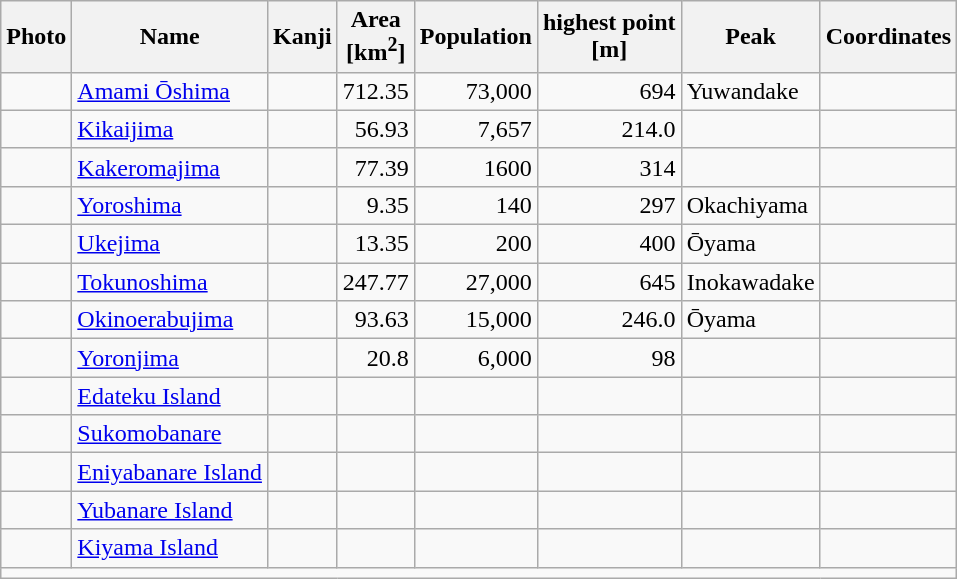<table class="wikitable sortable">
<tr>
<th class="unsortable">Photo</th>
<th>Name</th>
<th class="unsortable">Kanji</th>
<th>Area<br>[km<sup>2</sup>]</th>
<th>Population</th>
<th>highest point<br>[m]</th>
<th>Peak</th>
<th>Coordinates</th>
</tr>
<tr>
<td></td>
<td><a href='#'>Amami Ōshima</a></td>
<td></td>
<td align="right">712.35</td>
<td align="right">73,000</td>
<td align="right">694</td>
<td>Yuwandake</td>
<td></td>
</tr>
<tr>
<td></td>
<td><a href='#'>Kikaijima</a></td>
<td></td>
<td align="right">56.93</td>
<td align="right">7,657</td>
<td align="right">214.0</td>
<td></td>
<td></td>
</tr>
<tr>
<td></td>
<td><a href='#'>Kakeromajima</a></td>
<td></td>
<td align="right">77.39</td>
<td align="right">1600</td>
<td align="right">314</td>
<td></td>
<td></td>
</tr>
<tr>
<td></td>
<td><a href='#'>Yoroshima</a></td>
<td></td>
<td align="right">9.35</td>
<td align="right">140</td>
<td align="right">297</td>
<td>Okachiyama</td>
<td></td>
</tr>
<tr>
<td></td>
<td><a href='#'>Ukejima</a></td>
<td></td>
<td align="right">13.35</td>
<td align="right">200</td>
<td align="right">400</td>
<td>Ōyama</td>
<td></td>
</tr>
<tr>
<td></td>
<td><a href='#'>Tokunoshima</a></td>
<td></td>
<td align="right">247.77</td>
<td align="right">27,000</td>
<td align="right">645</td>
<td>Inokawadake</td>
<td></td>
</tr>
<tr>
<td></td>
<td><a href='#'>Okinoerabujima</a></td>
<td></td>
<td align="right">93.63</td>
<td align="right">15,000</td>
<td align="right">246.0</td>
<td>Ōyama</td>
<td></td>
</tr>
<tr>
<td></td>
<td><a href='#'>Yoronjima</a></td>
<td></td>
<td align="right">20.8</td>
<td align="right">6,000</td>
<td align="right">98</td>
<td></td>
<td></td>
</tr>
<tr>
<td></td>
<td><a href='#'>Edateku Island</a></td>
<td></td>
<td align="right"></td>
<td align="right"></td>
<td align="right"></td>
<td></td>
</tr>
<tr>
<td></td>
<td><a href='#'>Sukomobanare</a></td>
<td></td>
<td align="right"></td>
<td align="right"></td>
<td align="right"></td>
<td></td>
<td></td>
</tr>
<tr>
<td></td>
<td><a href='#'>Eniyabanare Island</a></td>
<td></td>
<td align="right"></td>
<td align="right"></td>
<td align="right"></td>
<td></td>
<td></td>
</tr>
<tr>
<td></td>
<td><a href='#'>Yubanare Island</a></td>
<td></td>
<td align="right"></td>
<td align="right"></td>
<td align="right"></td>
<td></td>
<td></td>
</tr>
<tr>
<td></td>
<td><a href='#'>Kiyama Island</a></td>
<td></td>
<td align="right"></td>
<td align="right"></td>
<td align="right"></td>
<td></td>
<td></td>
</tr>
<tr class="sortbottom">
<td colspan="8"></td>
</tr>
</table>
